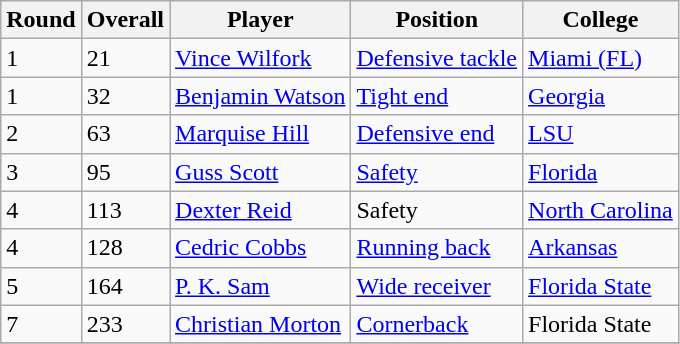<table class="wikitable" align="center">
<tr>
<th>Round</th>
<th>Overall</th>
<th>Player</th>
<th>Position</th>
<th>College</th>
</tr>
<tr>
<td>1</td>
<td>21</td>
<td><a href='#'>Vince Wilfork</a></td>
<td><a href='#'>Defensive tackle</a></td>
<td><a href='#'>Miami (FL)</a></td>
</tr>
<tr>
<td>1</td>
<td>32</td>
<td><a href='#'>Benjamin Watson</a></td>
<td><a href='#'>Tight end</a></td>
<td><a href='#'>Georgia</a></td>
</tr>
<tr>
<td>2</td>
<td>63</td>
<td><a href='#'>Marquise Hill</a></td>
<td><a href='#'>Defensive end</a></td>
<td><a href='#'>LSU</a></td>
</tr>
<tr>
<td>3</td>
<td>95</td>
<td><a href='#'>Guss Scott</a></td>
<td><a href='#'>Safety</a></td>
<td><a href='#'>Florida</a></td>
</tr>
<tr>
<td>4</td>
<td>113</td>
<td><a href='#'>Dexter Reid</a></td>
<td>Safety</td>
<td><a href='#'>North Carolina</a></td>
</tr>
<tr>
<td>4</td>
<td>128</td>
<td><a href='#'>Cedric Cobbs</a></td>
<td><a href='#'>Running back</a></td>
<td><a href='#'>Arkansas</a></td>
</tr>
<tr>
<td>5</td>
<td>164</td>
<td><a href='#'>P. K. Sam</a></td>
<td><a href='#'>Wide receiver</a></td>
<td><a href='#'>Florida State</a></td>
</tr>
<tr>
<td>7</td>
<td>233</td>
<td><a href='#'>Christian Morton</a></td>
<td><a href='#'>Cornerback</a></td>
<td>Florida State</td>
</tr>
<tr>
</tr>
</table>
